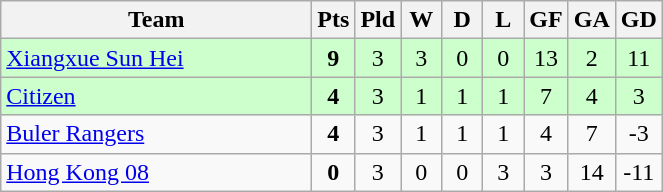<table class="wikitable" style="text-align: center;">
<tr>
<th width="200">Team</th>
<th width="20" abbr="Points">Pts</th>
<th width="20" abbr="Played">Pld</th>
<th width="20" abbr="Won">W</th>
<th width="20" abbr="Drawn">D</th>
<th width="20" abbr="Lost">L</th>
<th width="20" abbr="Goals for">GF</th>
<th width="20" abbr="Goals against">GA</th>
<th width="20" abbr="Goal difference">GD</th>
</tr>
<tr style="background: #ccffcc;">
<td style="text-align:left;"><a href='#'>Xiangxue Sun Hei</a></td>
<td><strong>9</strong></td>
<td>3</td>
<td>3</td>
<td>0</td>
<td>0</td>
<td>13</td>
<td>2</td>
<td>11</td>
</tr>
<tr style="background: #ccffcc;">
<td style="text-align:left;"><a href='#'>Citizen</a></td>
<td><strong>4</strong></td>
<td>3</td>
<td>1</td>
<td>1</td>
<td>1</td>
<td>7</td>
<td>4</td>
<td>3</td>
</tr>
<tr>
<td style="text-align:left;"><a href='#'>Buler Rangers</a></td>
<td><strong>4</strong></td>
<td>3</td>
<td>1</td>
<td>1</td>
<td>1</td>
<td>4</td>
<td>7</td>
<td>-3</td>
</tr>
<tr>
<td style="text-align:left;"><a href='#'>Hong Kong 08</a></td>
<td><strong>0</strong></td>
<td>3</td>
<td>0</td>
<td>0</td>
<td>3</td>
<td>3</td>
<td>14</td>
<td>-11</td>
</tr>
</table>
